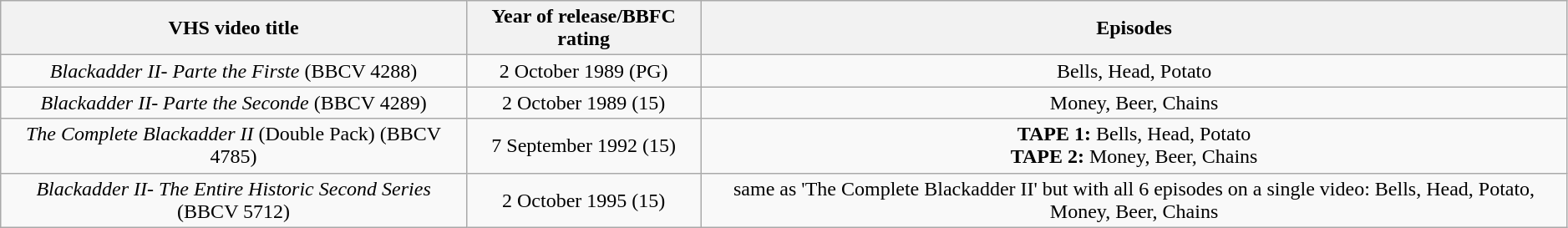<table class="wikitable" width=99%>
<tr>
<th>VHS video title</th>
<th>Year of release/BBFC rating</th>
<th>Episodes</th>
</tr>
<tr>
<td align="center"><em>Blackadder II- Parte the Firste</em> (BBCV 4288)</td>
<td align="center">2 October 1989 (PG)</td>
<td align="center">Bells, Head, Potato</td>
</tr>
<tr>
<td align="center"><em>Blackadder II- Parte the Seconde</em> (BBCV 4289)</td>
<td align="center">2 October 1989 (15)</td>
<td align="center">Money, Beer, Chains</td>
</tr>
<tr>
<td align="center"><em>The Complete Blackadder II</em> (Double Pack) (BBCV 4785)</td>
<td align="center">7 September 1992 (15)</td>
<td align="center"><strong>TAPE 1:</strong> Bells, Head, Potato<br><strong>TAPE 2:</strong> Money, Beer, Chains</td>
</tr>
<tr>
<td align="center"><em>Blackadder II- The Entire Historic Second Series</em> (BBCV 5712)</td>
<td align="center">2 October 1995 (15)</td>
<td align="center">same as 'The Complete Blackadder II' but with all 6 episodes on a single video: Bells, Head, Potato, Money, Beer, Chains</td>
</tr>
</table>
